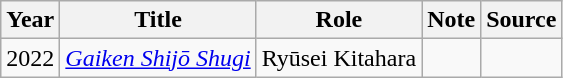<table class="wikitable sortable plainrowheaders">
<tr>
<th>Year</th>
<th>Title</th>
<th>Role</th>
<th>Note</th>
<th class="unsortable">Source</th>
</tr>
<tr>
<td>2022</td>
<td><em><a href='#'>Gaiken Shijō Shugi</a></em></td>
<td>Ryūsei Kitahara</td>
<td></td>
<td></td>
</tr>
</table>
